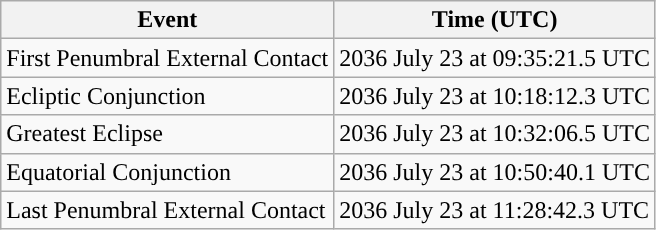<table class="wikitable">
<tr>
<th>Event</th>
<th>Time (UTC)</th>
</tr>
<tr>
<td>First Penumbral External Contact</td>
<td>2036 July 23 at 09:35:21.5 UTC</td>
</tr>
<tr>
<td>Ecliptic Conjunction</td>
<td>2036 July 23 at 10:18:12.3 UTC</td>
</tr>
<tr>
<td>Greatest Eclipse</td>
<td>2036 July 23 at 10:32:06.5 UTC</td>
</tr>
<tr>
<td>Equatorial Conjunction</td>
<td>2036 July 23 at 10:50:40.1 UTC</td>
</tr>
<tr>
<td>Last Penumbral External Contact</td>
<td>2036 July 23 at 11:28:42.3 UTC</td>
</tr>
</table>
